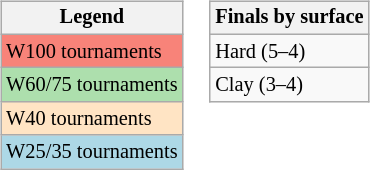<table>
<tr valign=top>
<td><br><table class="wikitable" style=font-size:85%;>
<tr>
<th>Legend</th>
</tr>
<tr style="background:#f88379;">
<td>W100 tournaments</td>
</tr>
<tr style="background:#addfad">
<td>W60/75 tournaments</td>
</tr>
<tr style="background:#ffe4c4;">
<td>W40 tournaments</td>
</tr>
<tr style="background:lightblue;">
<td>W25/35 tournaments</td>
</tr>
</table>
</td>
<td><br><table class="wikitable" style=font-size:85%;>
<tr>
<th>Finals by surface</th>
</tr>
<tr>
<td>Hard (5–4)</td>
</tr>
<tr>
<td>Clay (3–4)</td>
</tr>
</table>
</td>
</tr>
</table>
